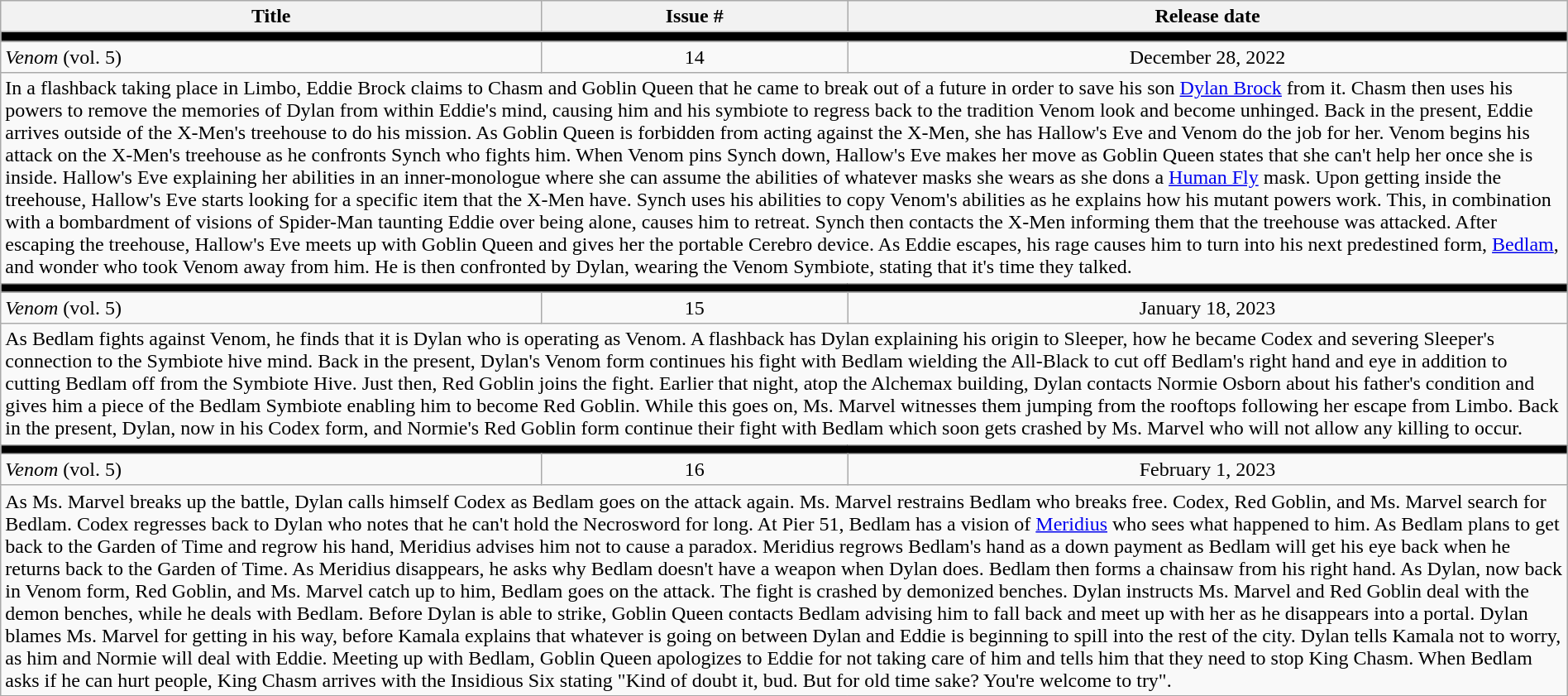<table class="wikitable" style="width:100%;">
<tr>
<th>Title</th>
<th>Issue #</th>
<th>Release date</th>
</tr>
<tr>
<td colspan="6" style="background:black"></td>
</tr>
<tr>
<td><em>Venom</em> (vol. 5)</td>
<td style="text-align:center;">14</td>
<td style="text-align:center;">December 28, 2022</td>
</tr>
<tr>
<td colspan="6">In a flashback taking place in Limbo, Eddie Brock claims to Chasm and Goblin Queen that he came to break out of a future in order to save his son <a href='#'>Dylan Brock</a> from it. Chasm then uses his powers to remove the memories of Dylan from within Eddie's mind, causing him and his symbiote to regress back to the tradition Venom look and become unhinged. Back in the present, Eddie arrives outside of the X-Men's treehouse to do his mission. As Goblin Queen is forbidden from acting against the X-Men, she has Hallow's Eve and Venom do the job for her. Venom begins his attack on the X-Men's treehouse as he confronts Synch who fights him. When Venom pins Synch down, Hallow's Eve makes her move as Goblin Queen states that she can't help her once she is inside. Hallow's Eve explaining her abilities in an inner-monologue where she can assume the abilities of whatever masks she wears as she dons a <a href='#'>Human Fly</a> mask. Upon getting inside the treehouse, Hallow's Eve starts looking for a specific item that the X-Men have. Synch uses his abilities to copy Venom's abilities as he explains how his mutant powers work. This, in combination with a bombardment of visions of Spider-Man taunting Eddie over being alone, causes him to retreat. Synch then contacts the X-Men informing them that the treehouse was attacked. After escaping the treehouse, Hallow's Eve meets up with Goblin Queen and gives her the portable Cerebro device. As Eddie escapes, his rage causes him to turn into his next predestined form, <a href='#'>Bedlam</a>, and wonder who took Venom away from him. He is then confronted by Dylan, wearing the Venom Symbiote, stating that it's time they talked.</td>
</tr>
<tr>
<td colspan="6" style="background:black"></td>
</tr>
<tr>
<td><em>Venom</em> (vol. 5)</td>
<td style="text-align:center;">15</td>
<td style="text-align:center;">January 18, 2023</td>
</tr>
<tr>
<td colspan="6">As Bedlam fights against Venom, he finds that it is Dylan who is operating as Venom. A flashback has Dylan explaining his origin to Sleeper, how he became Codex and severing Sleeper's connection to the Symbiote hive mind. Back in the present, Dylan's Venom form continues his fight with Bedlam wielding the All-Black to cut off Bedlam's right hand and eye in addition to cutting Bedlam off from the Symbiote Hive. Just then, Red Goblin joins the fight. Earlier that night, atop the Alchemax building, Dylan contacts Normie Osborn about his father's condition and gives him a piece of the Bedlam Symbiote enabling him to become Red Goblin. While this goes on, Ms. Marvel witnesses them jumping from the rooftops following her escape from Limbo. Back in the present, Dylan, now in his Codex form, and Normie's Red Goblin form continue their fight with Bedlam which soon gets crashed by Ms. Marvel who will not allow any killing to occur.</td>
</tr>
<tr>
<td colspan="6" style="background:black"></td>
</tr>
<tr>
<td><em>Venom</em> (vol. 5)</td>
<td style="text-align:center;">16</td>
<td style="text-align:center;">February 1, 2023</td>
</tr>
<tr>
<td colspan="6">As Ms. Marvel breaks up the battle, Dylan calls himself Codex as Bedlam goes on the attack again. Ms. Marvel restrains Bedlam who breaks free. Codex, Red Goblin, and Ms. Marvel search for Bedlam. Codex regresses back to Dylan who notes that he can't hold the Necrosword for long. At Pier 51, Bedlam has a vision of <a href='#'>Meridius</a> who sees what happened to him. As Bedlam plans to get back to the Garden of Time and regrow his hand, Meridius advises him not to cause a paradox. Meridius regrows Bedlam's hand as a down payment as Bedlam will get his eye back when he returns back to the Garden of Time. As Meridius disappears, he asks why Bedlam doesn't have a weapon when Dylan does. Bedlam then forms a chainsaw from his right hand. As Dylan, now back in Venom form, Red Goblin, and Ms. Marvel catch up to him, Bedlam goes on the attack. The fight is crashed by demonized benches. Dylan instructs Ms. Marvel and Red Goblin deal with the demon benches, while he deals with Bedlam. Before Dylan is able to strike, Goblin Queen contacts Bedlam advising him to fall back and meet up with her as he disappears into a portal. Dylan blames Ms. Marvel for getting in his way, before Kamala explains that whatever is going on between Dylan and Eddie is beginning to spill into the rest of the city. Dylan tells Kamala not to worry, as him and Normie will deal with Eddie. Meeting up with Bedlam, Goblin Queen apologizes to Eddie for not taking care of him and tells him that they need to stop King Chasm. When Bedlam asks if he can hurt people, King Chasm arrives with the Insidious Six stating "Kind of doubt it, bud. But for old time sake? You're welcome to try".</td>
</tr>
<tr>
</tr>
</table>
